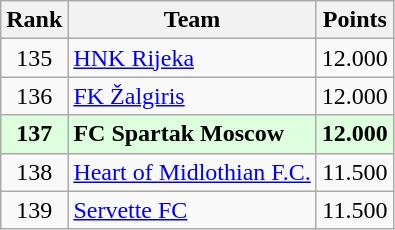<table class="wikitable" style="text-align: center;">
<tr>
<th>Rank</th>
<th>Team</th>
<th>Points</th>
</tr>
<tr>
<td>135</td>
<td align="left"> <a href='#'>HNK Rijeka</a></td>
<td>12.000</td>
</tr>
<tr>
<td>136</td>
<td align="left"> <a href='#'>FK Žalgiris</a></td>
<td>12.000</td>
</tr>
<tr bgcolor="#ddffdd" style="font-weight:bold">
<td>137</td>
<td align="left"> FC Spartak Moscow</td>
<td>12.000</td>
</tr>
<tr>
<td>138</td>
<td align="left"> <a href='#'>Heart of Midlothian F.C.</a></td>
<td>11.500</td>
</tr>
<tr>
<td>139</td>
<td align="left"> <a href='#'>Servette FC</a></td>
<td>11.500</td>
</tr>
</table>
